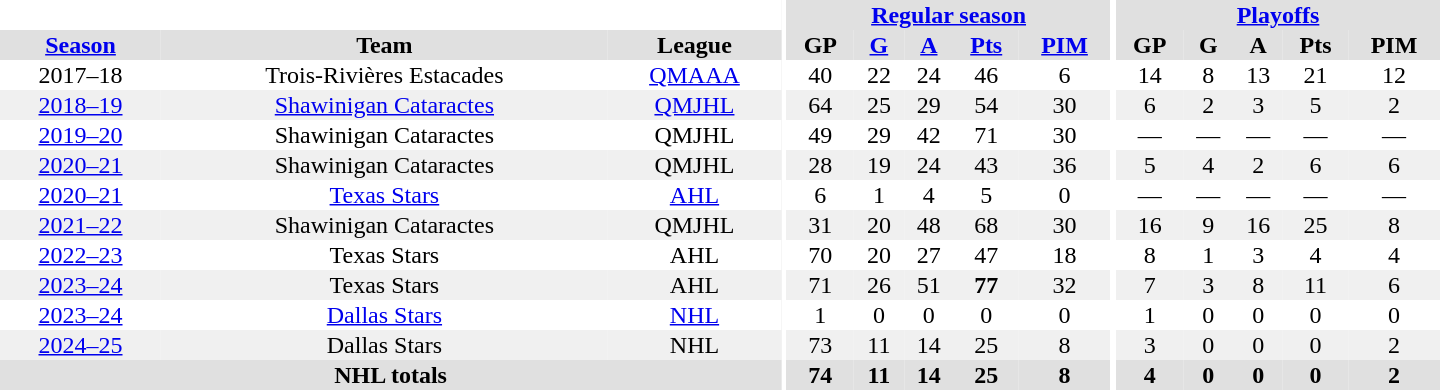<table border="0" cellpadding="1" cellspacing="0" style="text-align:center; width:60em;">
<tr bgcolor="#e0e0e0">
<th colspan="3" bgcolor="#ffffff"></th>
<th rowspan="101" bgcolor="#ffffff"></th>
<th colspan="5"><a href='#'>Regular season</a></th>
<th rowspan="101" bgcolor="#ffffff"></th>
<th colspan="5"><a href='#'>Playoffs</a></th>
</tr>
<tr bgcolor="#e0e0e0">
<th><a href='#'>Season</a></th>
<th>Team</th>
<th>League</th>
<th>GP</th>
<th><a href='#'>G</a></th>
<th><a href='#'>A</a></th>
<th><a href='#'>Pts</a></th>
<th><a href='#'>PIM</a></th>
<th>GP</th>
<th>G</th>
<th>A</th>
<th>Pts</th>
<th>PIM</th>
</tr>
<tr>
<td>2017–18</td>
<td>Trois-Rivières Estacades</td>
<td><a href='#'>QMAAA</a></td>
<td>40</td>
<td>22</td>
<td>24</td>
<td>46</td>
<td>6</td>
<td>14</td>
<td>8</td>
<td>13</td>
<td>21</td>
<td>12</td>
</tr>
<tr bgcolor="#f0f0f0">
<td><a href='#'>2018–19</a></td>
<td><a href='#'>Shawinigan Cataractes</a></td>
<td><a href='#'>QMJHL</a></td>
<td>64</td>
<td>25</td>
<td>29</td>
<td>54</td>
<td>30</td>
<td>6</td>
<td>2</td>
<td>3</td>
<td>5</td>
<td>2</td>
</tr>
<tr>
<td><a href='#'>2019–20</a></td>
<td>Shawinigan Cataractes</td>
<td>QMJHL</td>
<td>49</td>
<td>29</td>
<td>42</td>
<td>71</td>
<td>30</td>
<td>—</td>
<td>—</td>
<td>—</td>
<td>—</td>
<td>—</td>
</tr>
<tr bgcolor="#f0f0f0">
<td><a href='#'>2020–21</a></td>
<td>Shawinigan Cataractes</td>
<td>QMJHL</td>
<td>28</td>
<td>19</td>
<td>24</td>
<td>43</td>
<td>36</td>
<td>5</td>
<td>4</td>
<td>2</td>
<td>6</td>
<td>6</td>
</tr>
<tr>
<td><a href='#'>2020–21</a></td>
<td><a href='#'>Texas Stars</a></td>
<td><a href='#'>AHL</a></td>
<td>6</td>
<td>1</td>
<td>4</td>
<td>5</td>
<td>0</td>
<td>—</td>
<td>—</td>
<td>—</td>
<td>—</td>
<td>—</td>
</tr>
<tr bgcolor="#f0f0f0">
<td><a href='#'>2021–22</a></td>
<td>Shawinigan Cataractes</td>
<td>QMJHL</td>
<td>31</td>
<td>20</td>
<td>48</td>
<td>68</td>
<td>30</td>
<td>16</td>
<td>9</td>
<td>16</td>
<td>25</td>
<td>8</td>
</tr>
<tr>
<td><a href='#'>2022–23</a></td>
<td>Texas Stars</td>
<td>AHL</td>
<td>70</td>
<td>20</td>
<td>27</td>
<td>47</td>
<td>18</td>
<td>8</td>
<td>1</td>
<td>3</td>
<td>4</td>
<td>4</td>
</tr>
<tr bgcolor="#f0f0f0">
<td><a href='#'>2023–24</a></td>
<td>Texas Stars</td>
<td>AHL</td>
<td>71</td>
<td>26</td>
<td>51</td>
<td><strong>77</strong></td>
<td>32</td>
<td>7</td>
<td>3</td>
<td>8</td>
<td>11</td>
<td>6</td>
</tr>
<tr>
<td><a href='#'>2023–24</a></td>
<td><a href='#'>Dallas Stars</a></td>
<td><a href='#'>NHL</a></td>
<td>1</td>
<td>0</td>
<td>0</td>
<td>0</td>
<td>0</td>
<td>1</td>
<td>0</td>
<td>0</td>
<td>0</td>
<td>0</td>
</tr>
<tr bgcolor="#f0f0f0">
<td><a href='#'>2024–25</a></td>
<td>Dallas Stars</td>
<td>NHL</td>
<td>73</td>
<td>11</td>
<td>14</td>
<td>25</td>
<td>8</td>
<td>3</td>
<td>0</td>
<td>0</td>
<td>0</td>
<td>2</td>
</tr>
<tr bgcolor="#e0e0e0">
<th colspan="3">NHL totals</th>
<th>74</th>
<th>11</th>
<th>14</th>
<th>25</th>
<th>8</th>
<th>4</th>
<th>0</th>
<th>0</th>
<th>0</th>
<th>2</th>
</tr>
</table>
